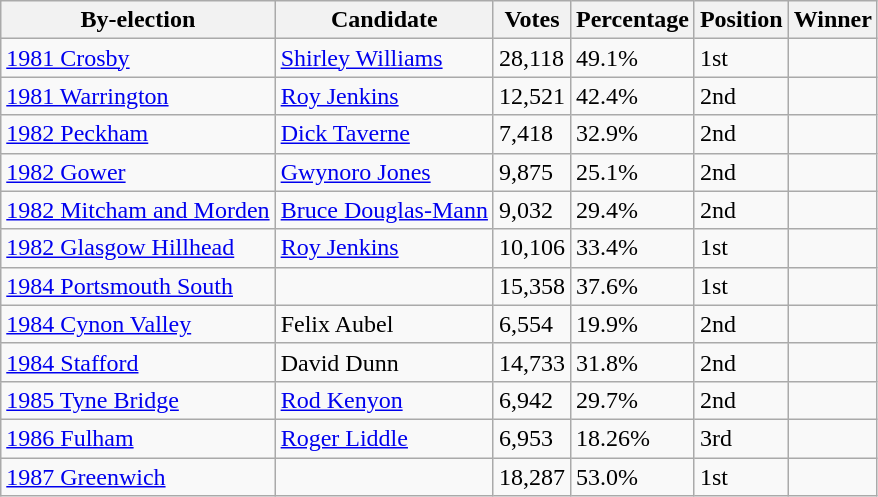<table class="wikitable sortable">
<tr>
<th>By-election</th>
<th>Candidate</th>
<th>Votes</th>
<th>Percentage</th>
<th>Position</th>
<th colspan=2>Winner</th>
</tr>
<tr>
<td><a href='#'>1981 Crosby</a></td>
<td><a href='#'>Shirley Williams</a></td>
<td>28,118</td>
<td>49.1%</td>
<td>1st</td>
<td></td>
</tr>
<tr>
<td><a href='#'>1981 Warrington</a></td>
<td><a href='#'>Roy Jenkins</a></td>
<td>12,521</td>
<td>42.4%</td>
<td>2nd</td>
<td></td>
</tr>
<tr>
<td><a href='#'>1982 Peckham</a></td>
<td><a href='#'>Dick Taverne</a></td>
<td>7,418</td>
<td>32.9%</td>
<td>2nd</td>
<td></td>
</tr>
<tr>
<td><a href='#'>1982 Gower</a></td>
<td><a href='#'>Gwynoro Jones</a></td>
<td>9,875</td>
<td>25.1%</td>
<td>2nd</td>
<td></td>
</tr>
<tr>
<td><a href='#'>1982 Mitcham and Morden</a></td>
<td><a href='#'>Bruce Douglas-Mann</a></td>
<td>9,032</td>
<td>29.4%</td>
<td>2nd</td>
<td></td>
</tr>
<tr>
<td><a href='#'>1982 Glasgow Hillhead</a></td>
<td><a href='#'>Roy Jenkins</a></td>
<td>10,106</td>
<td>33.4%</td>
<td>1st</td>
<td></td>
</tr>
<tr>
<td><a href='#'>1984 Portsmouth South</a></td>
<td></td>
<td>15,358</td>
<td>37.6%</td>
<td>1st</td>
<td></td>
</tr>
<tr>
<td><a href='#'>1984 Cynon Valley</a></td>
<td>Felix Aubel</td>
<td>6,554</td>
<td>19.9%</td>
<td>2nd</td>
<td></td>
</tr>
<tr>
<td><a href='#'>1984 Stafford</a></td>
<td>David Dunn</td>
<td>14,733</td>
<td>31.8%</td>
<td>2nd</td>
<td></td>
</tr>
<tr>
<td><a href='#'>1985 Tyne Bridge</a></td>
<td><a href='#'>Rod Kenyon</a></td>
<td>6,942</td>
<td>29.7%</td>
<td>2nd</td>
<td></td>
</tr>
<tr>
<td><a href='#'>1986 Fulham</a></td>
<td><a href='#'>Roger Liddle</a></td>
<td>6,953</td>
<td>18.26%</td>
<td>3rd</td>
<td></td>
</tr>
<tr>
<td><a href='#'>1987 Greenwich</a></td>
<td></td>
<td>18,287</td>
<td>53.0%</td>
<td>1st</td>
<td></td>
</tr>
</table>
